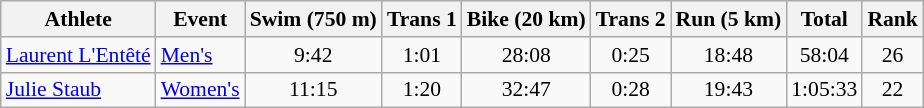<table class="wikitable" border="1" style="font-size:90%; text-align:center">
<tr>
<th>Athlete</th>
<th>Event</th>
<th>Swim (750 m)</th>
<th>Trans 1</th>
<th>Bike (20 km)</th>
<th>Trans 2</th>
<th>Run (5 km)</th>
<th>Total</th>
<th>Rank</th>
</tr>
<tr>
<td align=left><a href='#'>Laurent L'Entêté</a></td>
<td align=left><a href='#'>Men's</a></td>
<td>9:42</td>
<td>1:01</td>
<td>28:08</td>
<td>0:25</td>
<td>18:48</td>
<td>58:04</td>
<td>26</td>
</tr>
<tr>
<td align=left><a href='#'>Julie Staub</a></td>
<td align=left><a href='#'>Women's</a></td>
<td>11:15</td>
<td>1:20</td>
<td>32:47</td>
<td>0:28</td>
<td>19:43</td>
<td>1:05:33</td>
<td>22</td>
</tr>
</table>
